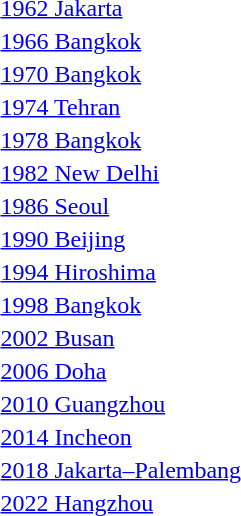<table>
<tr>
<td><a href='#'>1962 Jakarta</a></td>
<td></td>
<td></td>
<td></td>
</tr>
<tr>
<td rowspan=2><a href='#'>1966 Bangkok</a></td>
<td rowspan=2></td>
<td rowspan=2></td>
<td></td>
</tr>
<tr>
<td></td>
</tr>
<tr>
<td rowspan=2><a href='#'>1970 Bangkok</a></td>
<td rowspan=2></td>
<td rowspan=2></td>
<td></td>
</tr>
<tr>
<td></td>
</tr>
<tr>
<td><a href='#'>1974 Tehran</a></td>
<td></td>
<td></td>
<td></td>
</tr>
<tr>
<td rowspan=2><a href='#'>1978 Bangkok</a></td>
<td rowspan=2></td>
<td rowspan=2></td>
<td></td>
</tr>
<tr>
<td></td>
</tr>
<tr>
<td rowspan=2><a href='#'>1982 New Delhi</a></td>
<td rowspan=2></td>
<td rowspan=2></td>
<td></td>
</tr>
<tr>
<td></td>
</tr>
<tr>
<td rowspan=2><a href='#'>1986 Seoul</a></td>
<td rowspan=2></td>
<td rowspan=2></td>
<td></td>
</tr>
<tr>
<td></td>
</tr>
<tr>
<td rowspan=2><a href='#'>1990 Beijing</a></td>
<td rowspan=2></td>
<td rowspan=2></td>
<td></td>
</tr>
<tr>
<td></td>
</tr>
<tr>
<td rowspan=2><a href='#'>1994 Hiroshima</a></td>
<td rowspan=2></td>
<td rowspan=2></td>
<td></td>
</tr>
<tr>
<td></td>
</tr>
<tr>
<td rowspan=2><a href='#'>1998 Bangkok</a></td>
<td rowspan=2></td>
<td rowspan=2></td>
<td></td>
</tr>
<tr>
<td></td>
</tr>
<tr>
<td rowspan=2><a href='#'>2002 Busan</a></td>
<td rowspan=2></td>
<td rowspan=2></td>
<td></td>
</tr>
<tr>
<td></td>
</tr>
<tr>
<td rowspan=2><a href='#'>2006 Doha</a></td>
<td rowspan=2></td>
<td rowspan=2></td>
<td></td>
</tr>
<tr>
<td></td>
</tr>
<tr>
<td rowspan=2><a href='#'>2010 Guangzhou</a></td>
<td rowspan=2></td>
<td rowspan=2></td>
<td></td>
</tr>
<tr>
<td></td>
</tr>
<tr>
<td rowspan=2><a href='#'>2014 Incheon</a></td>
<td rowspan=2></td>
<td rowspan=2></td>
<td></td>
</tr>
<tr>
<td></td>
</tr>
<tr>
<td rowspan=2><a href='#'>2018 Jakarta–Palembang</a></td>
<td rowspan=2></td>
<td rowspan=2></td>
<td></td>
</tr>
<tr>
<td></td>
</tr>
<tr>
<td rowspan=2><a href='#'>2022 Hangzhou</a></td>
<td rowspan=2></td>
<td rowspan=2></td>
<td></td>
</tr>
<tr>
<td></td>
</tr>
</table>
